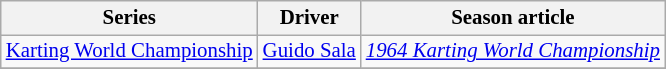<table class="wikitable" style="font-size: 87%;">
<tr>
<th>Series</th>
<th>Driver</th>
<th>Season article</th>
</tr>
<tr>
<td><a href='#'>Karting World Championship</a></td>
<td> <a href='#'>Guido Sala</a></td>
<td><em><a href='#'>1964 Karting World Championship</a></em></td>
</tr>
<tr>
</tr>
</table>
